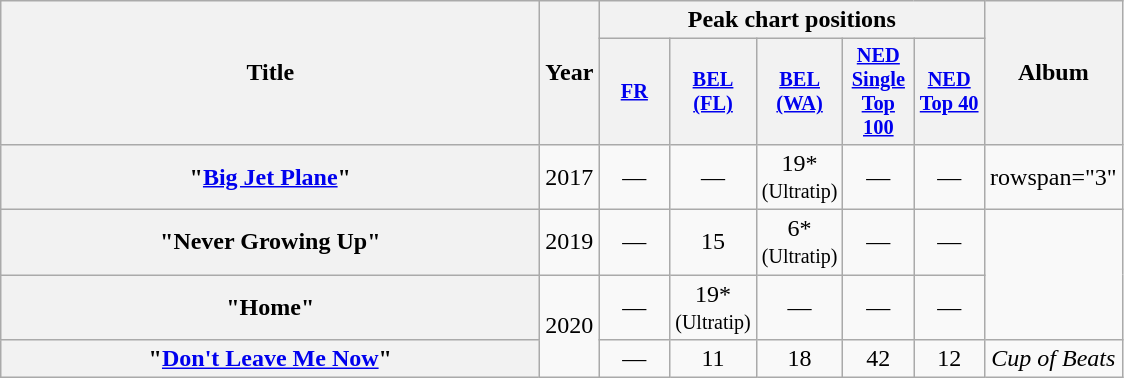<table class="wikitable plainrowheaders" style="text-align:center;">
<tr>
<th scope="col" rowspan="2" style="width:22em;">Title</th>
<th scope="col" rowspan="2" style="width:1em;">Year</th>
<th scope="col" colspan="5">Peak chart positions</th>
<th scope="col" rowspan="2">Album</th>
</tr>
<tr>
<th scope="col" style="width:3em;font-size:85%;"><a href='#'>FR</a><br></th>
<th scope="col" style="width:3em;font-size:85%;"><a href='#'>BEL<br>(FL)</a><br></th>
<th scope="col" style="width:3em;font-size:85%;"><a href='#'>BEL<br>(WA)</a><br></th>
<th scope="col" style="width:3em;font-size:85%;"><a href='#'>NED<br>Single<br>Top 100</a><br></th>
<th scope="col" style="width:3em;font-size:85%;"><a href='#'>NED<br>Top 40</a><br></th>
</tr>
<tr>
<th scope="row">"<a href='#'>Big Jet Plane</a>"<br></th>
<td>2017</td>
<td>—</td>
<td>—</td>
<td>19*<br><small>(Ultratip)</small></td>
<td>—</td>
<td>—</td>
<td>rowspan="3" </td>
</tr>
<tr>
<th scope="row">"Never Growing Up"<br></th>
<td>2019</td>
<td>—</td>
<td>15</td>
<td>6*<br><small>(Ultratip)</small></td>
<td>—</td>
<td>—</td>
</tr>
<tr>
<th scope="row">"Home"<br></th>
<td rowspan="2">2020</td>
<td>—</td>
<td>19*<br><small>(Ultratip)</small></td>
<td>—</td>
<td>—</td>
<td>—</td>
</tr>
<tr>
<th scope="row">"<a href='#'>Don't Leave Me Now</a>"<br></th>
<td>—</td>
<td>11</td>
<td>18</td>
<td>42</td>
<td>12</td>
<td><em>Cup of Beats</em></td>
</tr>
</table>
